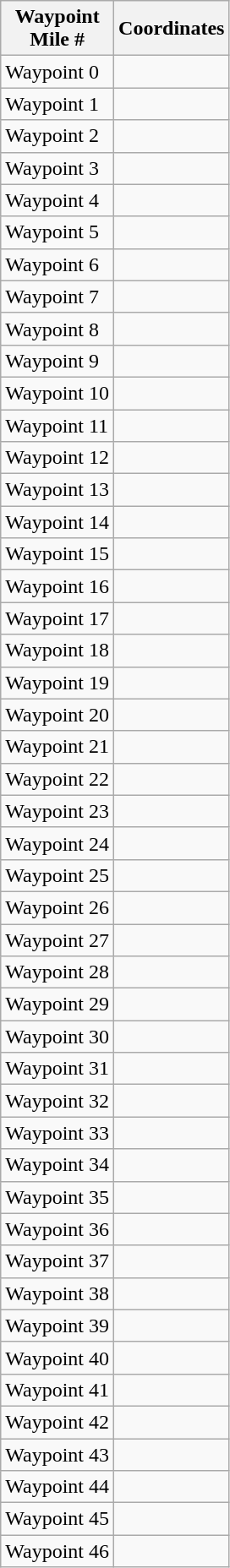<table class="wikitable">
<tr>
<th>Waypoint<br>Mile #</th>
<th>Coordinates</th>
</tr>
<tr>
<td>Waypoint 0</td>
<td></td>
</tr>
<tr>
<td>Waypoint 1</td>
<td></td>
</tr>
<tr>
<td>Waypoint 2</td>
<td></td>
</tr>
<tr>
<td>Waypoint 3</td>
<td></td>
</tr>
<tr>
<td>Waypoint 4</td>
<td></td>
</tr>
<tr>
<td>Waypoint 5</td>
<td></td>
</tr>
<tr>
<td>Waypoint 6</td>
<td></td>
</tr>
<tr>
<td>Waypoint 7</td>
<td></td>
</tr>
<tr>
<td>Waypoint 8</td>
<td></td>
</tr>
<tr>
<td>Waypoint 9</td>
<td></td>
</tr>
<tr>
<td>Waypoint 10</td>
<td></td>
</tr>
<tr>
<td>Waypoint 11</td>
<td></td>
</tr>
<tr>
<td>Waypoint 12</td>
<td></td>
</tr>
<tr>
<td>Waypoint 13</td>
<td></td>
</tr>
<tr>
<td>Waypoint 14</td>
<td></td>
</tr>
<tr>
<td>Waypoint 15</td>
<td></td>
</tr>
<tr>
<td>Waypoint 16</td>
<td></td>
</tr>
<tr>
<td>Waypoint 17</td>
<td></td>
</tr>
<tr>
<td>Waypoint 18</td>
<td></td>
</tr>
<tr>
<td>Waypoint 19</td>
<td></td>
</tr>
<tr>
<td>Waypoint 20</td>
<td></td>
</tr>
<tr>
<td>Waypoint 21</td>
<td></td>
</tr>
<tr>
<td>Waypoint 22</td>
<td></td>
</tr>
<tr>
<td>Waypoint 23</td>
<td></td>
</tr>
<tr>
<td>Waypoint 24</td>
<td></td>
</tr>
<tr>
<td>Waypoint 25</td>
<td></td>
</tr>
<tr>
<td>Waypoint 26</td>
<td></td>
</tr>
<tr>
<td>Waypoint 27</td>
<td></td>
</tr>
<tr>
<td>Waypoint 28</td>
<td></td>
</tr>
<tr>
<td>Waypoint 29</td>
<td></td>
</tr>
<tr>
<td>Waypoint 30</td>
<td></td>
</tr>
<tr>
<td>Waypoint 31</td>
<td></td>
</tr>
<tr>
<td>Waypoint 32</td>
<td></td>
</tr>
<tr>
<td>Waypoint 33</td>
<td></td>
</tr>
<tr>
<td>Waypoint 34</td>
<td></td>
</tr>
<tr>
<td>Waypoint 35</td>
<td></td>
</tr>
<tr>
<td>Waypoint 36</td>
<td></td>
</tr>
<tr>
<td>Waypoint 37</td>
<td></td>
</tr>
<tr>
<td>Waypoint 38</td>
<td></td>
</tr>
<tr>
<td>Waypoint 39</td>
<td></td>
</tr>
<tr>
<td>Waypoint 40</td>
<td></td>
</tr>
<tr>
<td>Waypoint 41</td>
<td></td>
</tr>
<tr>
<td>Waypoint 42</td>
<td></td>
</tr>
<tr>
<td>Waypoint 43</td>
<td></td>
</tr>
<tr>
<td>Waypoint 44</td>
<td></td>
</tr>
<tr>
<td>Waypoint 45</td>
<td></td>
</tr>
<tr>
<td>Waypoint 46</td>
<td></td>
</tr>
</table>
